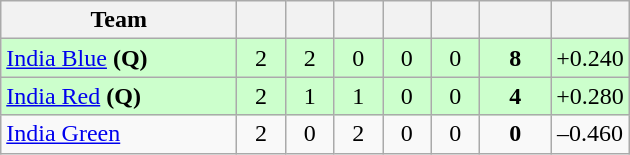<table class="wikitable" style="text-align:center">
<tr>
<th width="150">Team</th>
<th width="25"></th>
<th width="25"></th>
<th width="25"></th>
<th width="25"></th>
<th width="25"></th>
<th width="40"></th>
<th width="40"></th>
</tr>
<tr style="background:#cfc;">
<td style="text-align:left"><a href='#'>India Blue</a> <strong>(Q)</strong></td>
<td>2</td>
<td>2</td>
<td>0</td>
<td>0</td>
<td>0</td>
<td><strong>8</strong></td>
<td>+0.240</td>
</tr>
<tr style="background:#cfc;">
<td style="text-align:left"><a href='#'>India Red</a> <strong>(Q)</strong></td>
<td>2</td>
<td>1</td>
<td>1</td>
<td>0</td>
<td>0</td>
<td><strong>4</strong></td>
<td>+0.280</td>
</tr>
<tr>
<td style="text-align:left"><a href='#'>India Green</a></td>
<td>2</td>
<td>0</td>
<td>2</td>
<td>0</td>
<td>0</td>
<td><strong>0</strong></td>
<td>–0.460</td>
</tr>
</table>
